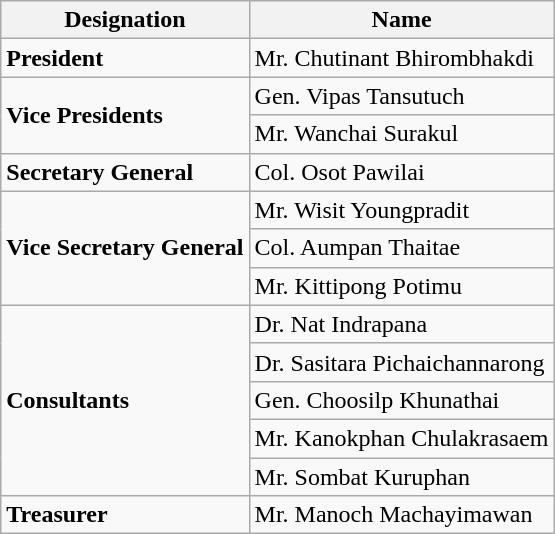<table class="wikitable">
<tr>
<th>Designation</th>
<th>Name</th>
</tr>
<tr>
<td><strong>President</strong></td>
<td>Mr. Chutinant Bhirombhakdi</td>
</tr>
<tr>
<td rowspan=2><strong>Vice Presidents</strong></td>
<td>Gen. Vipas Tansutuch</td>
</tr>
<tr>
<td>Mr. Wanchai Surakul</td>
</tr>
<tr>
<td><strong>Secretary General</strong></td>
<td>Col. Osot Pawilai</td>
</tr>
<tr>
<td rowspan=3><strong>Vice Secretary General</strong></td>
<td>Mr. Wisit Youngpradit</td>
</tr>
<tr>
<td>Col. Aumpan Thaitae</td>
</tr>
<tr>
<td>Mr. Kittipong Potimu</td>
</tr>
<tr>
<td rowspan=5><strong>Consultants</strong></td>
<td>Dr. Nat Indrapana</td>
</tr>
<tr>
<td>Dr. Sasitara Pichaichannarong</td>
</tr>
<tr>
<td>Gen. Choosilp Khunathai</td>
</tr>
<tr>
<td>Mr. Kanokphan Chulakrasaem</td>
</tr>
<tr>
<td>Mr. Sombat Kuruphan</td>
</tr>
<tr>
<td><strong>Treasurer</strong></td>
<td>Mr. Manoch Machayimawan</td>
</tr>
</table>
